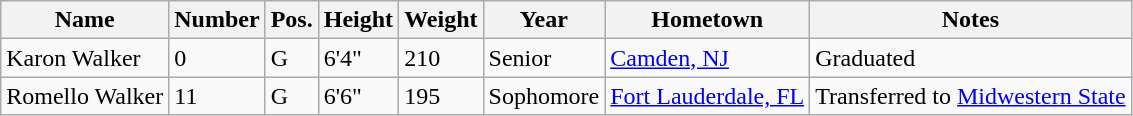<table class="wikitable sortable" border="1">
<tr>
<th>Name</th>
<th>Number</th>
<th>Pos.</th>
<th>Height</th>
<th>Weight</th>
<th>Year</th>
<th>Hometown</th>
<th class="unsortable">Notes</th>
</tr>
<tr>
<td>Karon Walker</td>
<td>0</td>
<td>G</td>
<td>6'4"</td>
<td>210</td>
<td>Senior</td>
<td><a href='#'>Camden, NJ</a></td>
<td>Graduated</td>
</tr>
<tr>
<td>Romello Walker</td>
<td>11</td>
<td>G</td>
<td>6'6"</td>
<td>195</td>
<td>Sophomore</td>
<td><a href='#'>Fort Lauderdale, FL</a></td>
<td>Transferred to <a href='#'>Midwestern State</a></td>
</tr>
</table>
